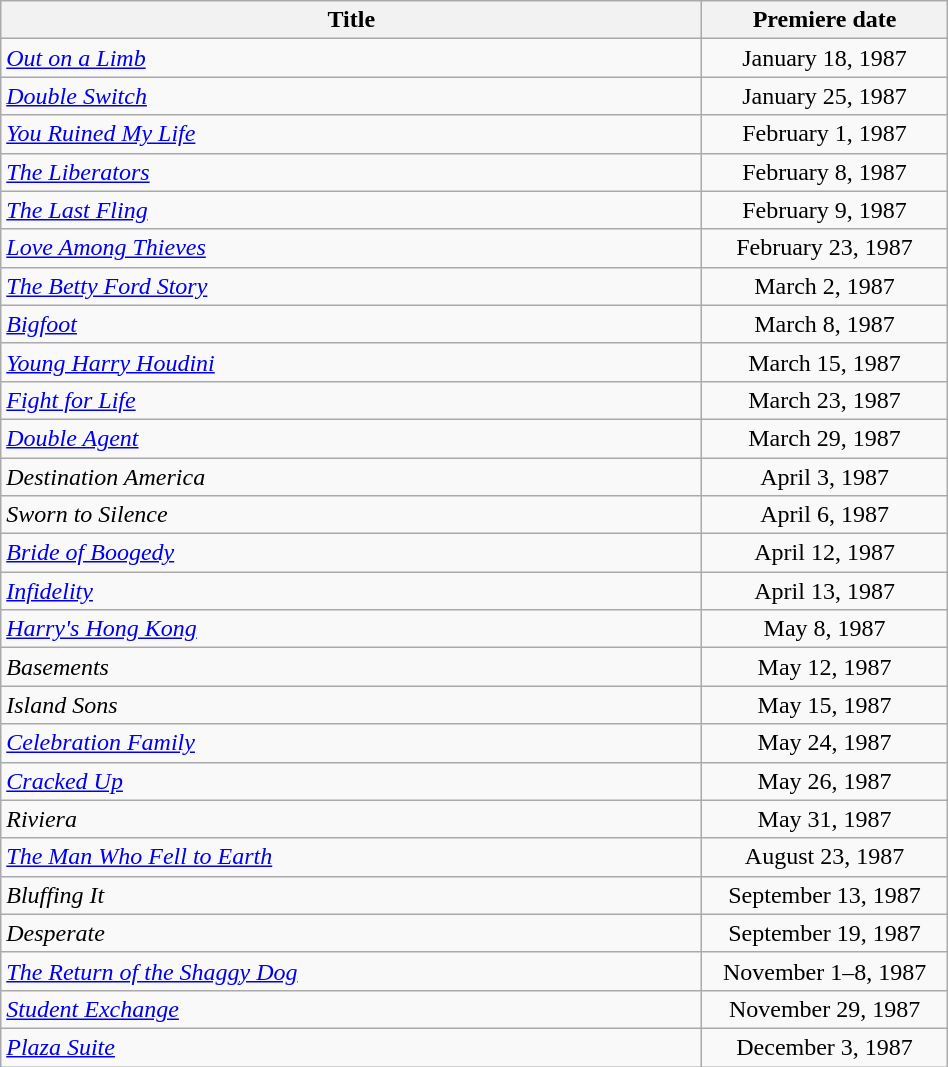<table class="wikitable plainrowheaders sortable" style="width:50%;text-align:center;">
<tr>
<th scope="col" style="width:40%;">Title</th>
<th scope="col" style="width:14%;">Premiere date</th>
</tr>
<tr>
<td scope="row" style="text-align:left;"><em><a href='#'>Out on a Limb</a></em></td>
<td>January 18, 1987</td>
</tr>
<tr>
<td scope="row" style="text-align:left;"><em><a href='#'>Double Switch</a></em></td>
<td>January 25, 1987</td>
</tr>
<tr>
<td scope="row" style="text-align:left;"><em><a href='#'>You Ruined My Life</a></em></td>
<td>February 1, 1987</td>
</tr>
<tr>
<td scope="row" style="text-align:left;"><em><a href='#'>The Liberators</a></em></td>
<td>February 8, 1987</td>
</tr>
<tr>
<td scope="row" style="text-align:left;"><em><a href='#'>The Last Fling</a></em></td>
<td>February 9, 1987</td>
</tr>
<tr>
<td scope="row" style="text-align:left;"><em><a href='#'>Love Among Thieves</a></em></td>
<td>February 23, 1987</td>
</tr>
<tr>
<td scope="row" style="text-align:left;"><em><a href='#'>The Betty Ford Story</a></em></td>
<td>March 2, 1987</td>
</tr>
<tr>
<td scope="row" style="text-align:left;"><em><a href='#'>Bigfoot</a></em></td>
<td>March 8, 1987</td>
</tr>
<tr>
<td scope="row" style="text-align:left;"><em><a href='#'>Young Harry Houdini</a></em></td>
<td>March 15, 1987</td>
</tr>
<tr>
<td scope="row" style="text-align:left;"><em><a href='#'>Fight for Life</a></em></td>
<td>March 23, 1987</td>
</tr>
<tr>
<td scope="row" style="text-align:left;"><em><a href='#'>Double Agent</a></em></td>
<td>March 29, 1987</td>
</tr>
<tr>
<td scope="row" style="text-align:left;"><em>Destination America</em></td>
<td>April 3, 1987</td>
</tr>
<tr>
<td scope="row" style="text-align:left;"><em>Sworn to Silence</em></td>
<td>April 6, 1987</td>
</tr>
<tr>
<td scope="row" style="text-align:left;"><em><a href='#'>Bride of Boogedy</a></em></td>
<td>April 12, 1987</td>
</tr>
<tr>
<td scope="row" style="text-align:left;"><em><a href='#'>Infidelity</a></em></td>
<td>April 13, 1987</td>
</tr>
<tr>
<td scope="row" style="text-align:left;"><em><a href='#'>Harry's Hong Kong</a></em></td>
<td>May 8, 1987</td>
</tr>
<tr>
<td scope="row" style="text-align:left;"><em>Basements</em></td>
<td>May 12, 1987</td>
</tr>
<tr>
<td scope="row" style="text-align:left;"><em>Island Sons</em></td>
<td>May 15, 1987</td>
</tr>
<tr>
<td scope="row" style="text-align:left;"><em><a href='#'>Celebration Family</a></em></td>
<td>May 24, 1987</td>
</tr>
<tr>
<td scope="row" style="text-align:left;"><em><a href='#'>Cracked Up</a></em></td>
<td>May 26, 1987</td>
</tr>
<tr>
<td scope="row" style="text-align:left;"><em>Riviera</em></td>
<td>May 31, 1987</td>
</tr>
<tr>
<td scope="row" style="text-align:left;"><em><a href='#'>The Man Who Fell to Earth</a></em></td>
<td>August 23, 1987</td>
</tr>
<tr>
<td scope="row" style="text-align:left;"><em>Bluffing It</em></td>
<td>September 13, 1987</td>
</tr>
<tr>
<td scope="row" style="text-align:left;"><em>Desperate</em></td>
<td>September 19, 1987</td>
</tr>
<tr>
<td scope="row" style="text-align:left;"><em><a href='#'>The Return of the Shaggy Dog</a></em></td>
<td>November 1–8, 1987</td>
</tr>
<tr>
<td scope="row" style="text-align:left;"><em><a href='#'>Student Exchange</a></em></td>
<td>November 29, 1987</td>
</tr>
<tr>
<td scope="row" style="text-align:left;"><em><a href='#'>Plaza Suite</a></em></td>
<td>December 3, 1987</td>
</tr>
</table>
